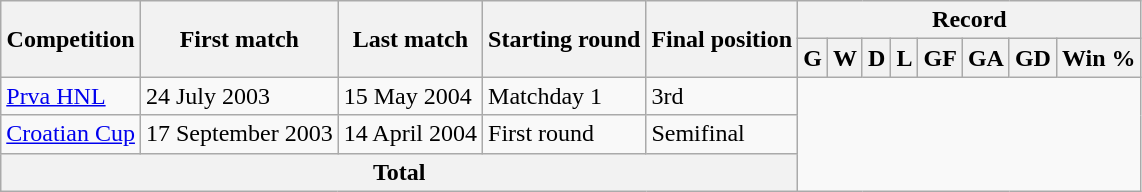<table class="wikitable" style="text-align: center">
<tr>
<th rowspan="2">Competition</th>
<th rowspan="2">First match</th>
<th rowspan="2">Last match</th>
<th rowspan="2">Starting round</th>
<th rowspan="2">Final position</th>
<th colspan="8">Record</th>
</tr>
<tr>
<th>G</th>
<th>W</th>
<th>D</th>
<th>L</th>
<th>GF</th>
<th>GA</th>
<th>GD</th>
<th>Win %</th>
</tr>
<tr>
<td align=left><a href='#'>Prva HNL</a></td>
<td align=left>24 July 2003</td>
<td align=left>15 May 2004</td>
<td align=left>Matchday 1</td>
<td align=left>3rd<br></td>
</tr>
<tr>
<td align=left><a href='#'>Croatian Cup</a></td>
<td align=left>17 September 2003</td>
<td align=left>14 April 2004</td>
<td align=left>First round</td>
<td align=left>Semifinal<br></td>
</tr>
<tr>
<th colspan="5">Total<br></th>
</tr>
</table>
